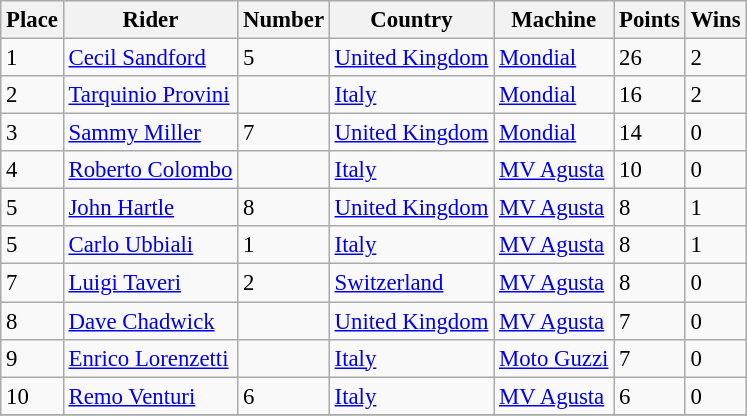<table class="wikitable" style="font-size: 95%;">
<tr>
<th>Place</th>
<th>Rider</th>
<th>Number</th>
<th>Country</th>
<th>Machine</th>
<th>Points</th>
<th>Wins</th>
</tr>
<tr>
<td>1</td>
<td> <a href='#'>Cecil Sandford</a></td>
<td>5</td>
<td><a href='#'>United Kingdom</a></td>
<td><a href='#'>Mondial</a></td>
<td>26</td>
<td>2</td>
</tr>
<tr>
<td>2</td>
<td> <a href='#'>Tarquinio Provini</a></td>
<td></td>
<td><a href='#'>Italy</a></td>
<td><a href='#'>Mondial</a></td>
<td>16</td>
<td>2</td>
</tr>
<tr>
<td>3</td>
<td> <a href='#'>Sammy Miller</a></td>
<td>7</td>
<td><a href='#'>United Kingdom</a></td>
<td><a href='#'>Mondial</a></td>
<td>14</td>
<td>0</td>
</tr>
<tr>
<td>4</td>
<td> <a href='#'>Roberto Colombo</a></td>
<td></td>
<td><a href='#'>Italy</a></td>
<td><a href='#'>MV Agusta</a></td>
<td>10</td>
<td>0</td>
</tr>
<tr>
<td>5</td>
<td> <a href='#'>John Hartle</a></td>
<td>8</td>
<td><a href='#'>United Kingdom</a></td>
<td><a href='#'>MV Agusta</a></td>
<td>8</td>
<td>1</td>
</tr>
<tr>
<td>5</td>
<td> <a href='#'>Carlo Ubbiali</a></td>
<td>1</td>
<td><a href='#'>Italy</a></td>
<td><a href='#'>MV Agusta</a></td>
<td>8</td>
<td>1</td>
</tr>
<tr>
<td>7</td>
<td> <a href='#'>Luigi Taveri</a></td>
<td>2</td>
<td><a href='#'>Switzerland</a></td>
<td><a href='#'>MV Agusta</a></td>
<td>8</td>
<td>0</td>
</tr>
<tr>
<td>8</td>
<td> <a href='#'>Dave Chadwick</a></td>
<td></td>
<td><a href='#'>United Kingdom</a></td>
<td><a href='#'>MV Agusta</a></td>
<td>7</td>
<td>0</td>
</tr>
<tr>
<td>9</td>
<td> <a href='#'>Enrico Lorenzetti</a></td>
<td></td>
<td><a href='#'>Italy</a></td>
<td><a href='#'>Moto Guzzi</a></td>
<td>7</td>
<td>0</td>
</tr>
<tr>
<td>10</td>
<td> <a href='#'>Remo Venturi</a></td>
<td>6</td>
<td><a href='#'>Italy</a></td>
<td><a href='#'>MV Agusta</a></td>
<td>6</td>
<td>0</td>
</tr>
<tr>
</tr>
</table>
